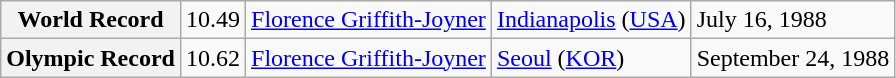<table class="wikitable">
<tr>
<th>World Record</th>
<td>10.49</td>
<td> <a href='#'>Florence Griffith-Joyner</a></td>
<td><a href='#'>Indianapolis</a> (<a href='#'>USA</a>)</td>
<td>July 16, 1988</td>
</tr>
<tr>
<th>Olympic Record</th>
<td>10.62</td>
<td> <a href='#'>Florence Griffith-Joyner</a></td>
<td><a href='#'>Seoul</a> (<a href='#'>KOR</a>)</td>
<td>September 24, 1988</td>
</tr>
</table>
